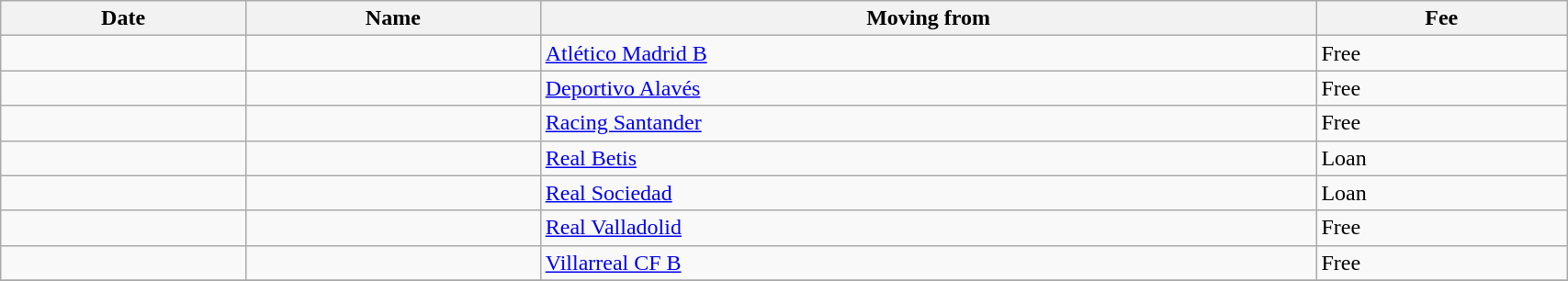<table class="wikitable sortable" width=90%>
<tr>
<th>Date</th>
<th>Name</th>
<th>Moving from</th>
<th>Fee</th>
</tr>
<tr>
<td></td>
<td> </td>
<td> <a href='#'>Atlético Madrid B</a></td>
<td>Free</td>
</tr>
<tr>
<td></td>
<td> </td>
<td> <a href='#'>Deportivo Alavés</a></td>
<td>Free</td>
</tr>
<tr>
<td></td>
<td> </td>
<td> <a href='#'>Racing Santander</a></td>
<td>Free</td>
</tr>
<tr>
<td></td>
<td> </td>
<td> <a href='#'>Real Betis</a></td>
<td>Loan</td>
</tr>
<tr>
<td></td>
<td> </td>
<td> <a href='#'>Real Sociedad</a></td>
<td>Loan</td>
</tr>
<tr>
<td></td>
<td> </td>
<td> <a href='#'>Real Valladolid</a></td>
<td>Free</td>
</tr>
<tr>
<td></td>
<td> </td>
<td> <a href='#'>Villarreal CF B</a></td>
<td>Free</td>
</tr>
<tr>
</tr>
</table>
